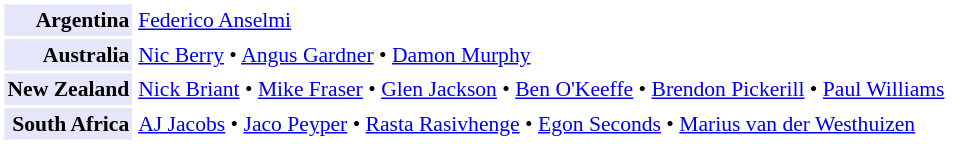<table cellpadding="2" style="border: 1px solid white; font-size:90%;">
<tr>
<td style="text-align:right;" bgcolor="lavender"><strong>Argentina</strong></td>
<td style="text-align:left;"><a href='#'>Federico Anselmi</a></td>
</tr>
<tr>
<td style="text-align:right;" bgcolor="lavender"><strong>Australia</strong></td>
<td style="text-align:left;"><a href='#'>Nic Berry</a> • <a href='#'>Angus Gardner</a> • <a href='#'>Damon Murphy</a></td>
</tr>
<tr>
<td style="text-align:right;" bgcolor="lavender"><strong>New Zealand</strong></td>
<td style="text-align:left;"><a href='#'>Nick Briant</a> • <a href='#'>Mike Fraser</a> • <a href='#'>Glen Jackson</a> • <a href='#'>Ben O'Keeffe</a> • <a href='#'>Brendon Pickerill</a> • <a href='#'>Paul Williams</a></td>
</tr>
<tr>
<td style="text-align:right;" bgcolor="lavender"><strong>South Africa</strong></td>
<td style="text-align:left;"><a href='#'>AJ Jacobs</a> • <a href='#'>Jaco Peyper</a> • <a href='#'>Rasta Rasivhenge</a> • <a href='#'>Egon Seconds</a> • <a href='#'>Marius van der Westhuizen</a></td>
</tr>
</table>
